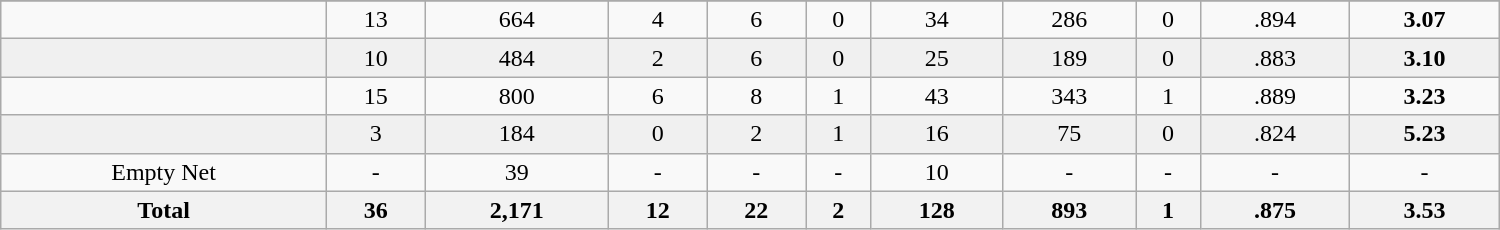<table class="wikitable sortable" width ="1000">
<tr align="center">
</tr>
<tr align="center" bgcolor="">
<td></td>
<td>13</td>
<td>664</td>
<td>4</td>
<td>6</td>
<td>0</td>
<td>34</td>
<td>286</td>
<td>0</td>
<td>.894</td>
<td><strong>3.07</strong></td>
</tr>
<tr align="center" bgcolor="f0f0f0">
<td></td>
<td>10</td>
<td>484</td>
<td>2</td>
<td>6</td>
<td>0</td>
<td>25</td>
<td>189</td>
<td>0</td>
<td>.883</td>
<td><strong>3.10</strong></td>
</tr>
<tr align="center" bgcolor="">
<td></td>
<td>15</td>
<td>800</td>
<td>6</td>
<td>8</td>
<td>1</td>
<td>43</td>
<td>343</td>
<td>1</td>
<td>.889</td>
<td><strong>3.23</strong></td>
</tr>
<tr align="center" bgcolor="f0f0f0">
<td></td>
<td>3</td>
<td>184</td>
<td>0</td>
<td>2</td>
<td>1</td>
<td>16</td>
<td>75</td>
<td>0</td>
<td>.824</td>
<td><strong>5.23</strong></td>
</tr>
<tr align="center" bgcolor="">
<td>Empty Net</td>
<td>-</td>
<td>39</td>
<td>-</td>
<td>-</td>
<td>-</td>
<td>10</td>
<td>-</td>
<td>-</td>
<td>-</td>
<td>-</td>
</tr>
<tr>
<th>Total</th>
<th>36</th>
<th>2,171</th>
<th>12</th>
<th>22</th>
<th>2</th>
<th>128</th>
<th>893</th>
<th>1</th>
<th>.875</th>
<th>3.53</th>
</tr>
</table>
